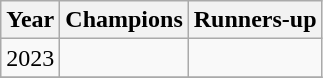<table class="wikitable">
<tr>
<th>Year</th>
<th>Champions</th>
<th>Runners-up</th>
</tr>
<tr>
<td>2023</td>
<td></td>
<td></td>
</tr>
<tr>
</tr>
</table>
